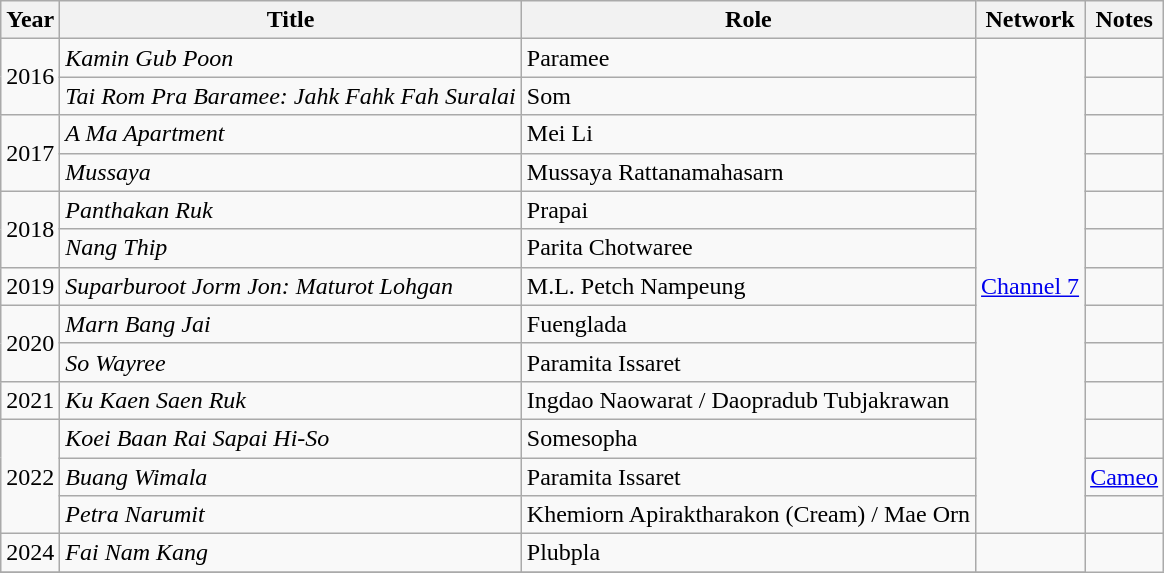<table class="wikitable sortable" align="center">
<tr>
<th>Year</th>
<th>Title</th>
<th>Role</th>
<th>Network</th>
<th>Notes</th>
</tr>
<tr>
<td rowspan="2">2016</td>
<td><em>Kamin Gub Poon</em></td>
<td>Paramee</td>
<td rowspan="13"><a href='#'>Channel 7</a></td>
<td></td>
</tr>
<tr>
<td><em>Tai Rom Pra Baramee: Jahk Fahk Fah Suralai</em></td>
<td>Som</td>
<td></td>
</tr>
<tr>
<td rowspan="2">2017</td>
<td><em>A Ma Apartment</em></td>
<td>Mei Li</td>
<td></td>
</tr>
<tr>
<td><em>Mussaya</em></td>
<td>Mussaya Rattanamahasarn</td>
<td></td>
</tr>
<tr>
<td rowspan="2">2018</td>
<td><em>Panthakan Ruk</em></td>
<td>Prapai </td>
<td></td>
</tr>
<tr>
<td><em>Nang Thip</em></td>
<td>Parita Chotwaree</td>
<td></td>
</tr>
<tr>
<td>2019</td>
<td><em>Suparburoot Jorm Jon: Maturot Lohgan</em></td>
<td>M.L. Petch Nampeung </td>
<td></td>
</tr>
<tr>
<td rowspan="2">2020</td>
<td><em>Marn Bang Jai</em></td>
<td>Fuenglada</td>
<td></td>
</tr>
<tr>
<td><em>So Wayree</em></td>
<td>Paramita Issaret </td>
<td></td>
</tr>
<tr>
<td>2021</td>
<td><em>Ku Kaen Saen Ruk</em></td>
<td>Ingdao Naowarat / Daopradub Tubjakrawan</td>
<td></td>
</tr>
<tr>
<td rowspan="3">2022</td>
<td><em>Koei Baan Rai Sapai Hi-So</em></td>
<td>Somesopha</td>
<td></td>
</tr>
<tr>
<td><em>Buang Wimala</em></td>
<td>Paramita Issaret</td>
<td><a href='#'>Cameo</a></td>
</tr>
<tr>
<td><em>Petra Narumit</em></td>
<td>Khemiorn Apiraktharakon (Cream) / Mae Orn</td>
<td></td>
</tr>
<tr>
<td rowspan="1">2024</td>
<td><em>Fai Nam Kang</em></td>
<td>Plubpla</td>
<td></td>
</tr>
<tr>
</tr>
</table>
